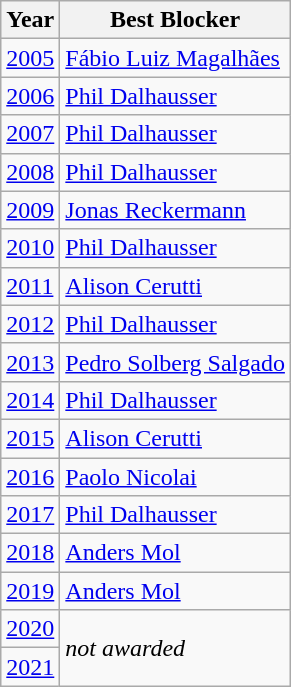<table class="wikitable sortable" style="display:inline-table;">
<tr>
<th>Year</th>
<th>Best Blocker</th>
</tr>
<tr>
<td><a href='#'>2005</a></td>
<td> <a href='#'>Fábio Luiz Magalhães</a></td>
</tr>
<tr>
<td><a href='#'>2006</a></td>
<td> <a href='#'>Phil Dalhausser</a> </td>
</tr>
<tr>
<td><a href='#'>2007</a></td>
<td> <a href='#'>Phil Dalhausser</a> </td>
</tr>
<tr>
<td><a href='#'>2008</a></td>
<td> <a href='#'>Phil Dalhausser</a> </td>
</tr>
<tr>
<td><a href='#'>2009</a></td>
<td> <a href='#'>Jonas Reckermann</a></td>
</tr>
<tr>
<td><a href='#'>2010</a></td>
<td> <a href='#'>Phil Dalhausser</a> </td>
</tr>
<tr>
<td><a href='#'>2011</a></td>
<td> <a href='#'>Alison Cerutti</a> </td>
</tr>
<tr>
<td><a href='#'>2012</a></td>
<td> <a href='#'>Phil Dalhausser</a> </td>
</tr>
<tr>
<td><a href='#'>2013</a></td>
<td> <a href='#'>Pedro Solberg Salgado</a></td>
</tr>
<tr>
<td><a href='#'>2014</a></td>
<td> <a href='#'>Phil Dalhausser</a> </td>
</tr>
<tr>
<td><a href='#'>2015</a></td>
<td> <a href='#'>Alison Cerutti</a> </td>
</tr>
<tr>
<td><a href='#'>2016</a></td>
<td> <a href='#'>Paolo Nicolai</a></td>
</tr>
<tr>
<td><a href='#'>2017</a></td>
<td> <a href='#'>Phil Dalhausser</a> </td>
</tr>
<tr>
<td><a href='#'>2018</a></td>
<td> <a href='#'>Anders Mol</a> </td>
</tr>
<tr>
<td><a href='#'>2019</a></td>
<td> <a href='#'>Anders Mol</a> </td>
</tr>
<tr>
<td><a href='#'>2020</a></td>
<td rowspan=2><em>not awarded</em></td>
</tr>
<tr>
<td><a href='#'>2021</a></td>
</tr>
</table>
